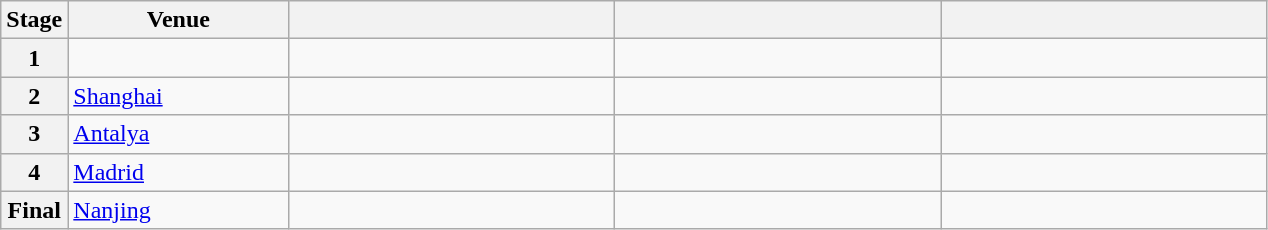<table class="wikitable">
<tr>
<th>Stage</th>
<th width=140>Venue</th>
<th width=210></th>
<th width=210></th>
<th width=210></th>
</tr>
<tr>
<th>1</th>
<td></td>
<td></td>
<td></td>
<td></td>
</tr>
<tr>
<th>2</th>
<td> <a href='#'>Shanghai</a></td>
<td></td>
<td></td>
<td></td>
</tr>
<tr>
<th>3</th>
<td> <a href='#'>Antalya</a></td>
<td></td>
<td></td>
<td></td>
</tr>
<tr>
<th>4</th>
<td> <a href='#'>Madrid</a></td>
<td></td>
<td></td>
<td></td>
</tr>
<tr>
<th>Final</th>
<td> <a href='#'>Nanjing</a></td>
<td></td>
<td></td>
<td></td>
</tr>
</table>
